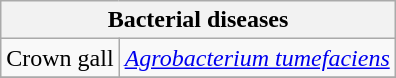<table class="wikitable" style="clear">
<tr>
<th colspan=2><strong>Bacterial diseases</strong><br></th>
</tr>
<tr>
<td>Crown gall</td>
<td><em><a href='#'>Agrobacterium tumefaciens</a></em></td>
</tr>
<tr>
</tr>
</table>
